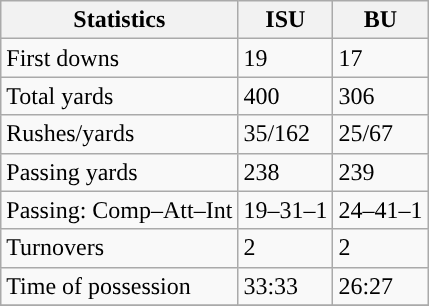<table class="wikitable" style="float: left;">
<tr>
<th>Statistics</th>
<th>ISU</th>
<th>BU</th>
</tr>
<tr>
<td>First downs</td>
<td>19</td>
<td>17</td>
</tr>
<tr>
<td>Total yards</td>
<td>400</td>
<td>306</td>
</tr>
<tr>
<td>Rushes/yards</td>
<td>35/162</td>
<td>25/67</td>
</tr>
<tr>
<td>Passing yards</td>
<td>238</td>
<td>239</td>
</tr>
<tr>
<td>Passing: Comp–Att–Int</td>
<td>19–31–1</td>
<td>24–41–1</td>
</tr>
<tr>
<td>Turnovers</td>
<td>2</td>
<td>2</td>
</tr>
<tr>
<td>Time of possession</td>
<td>33:33</td>
<td>26:27</td>
</tr>
<tr>
</tr>
</table>
